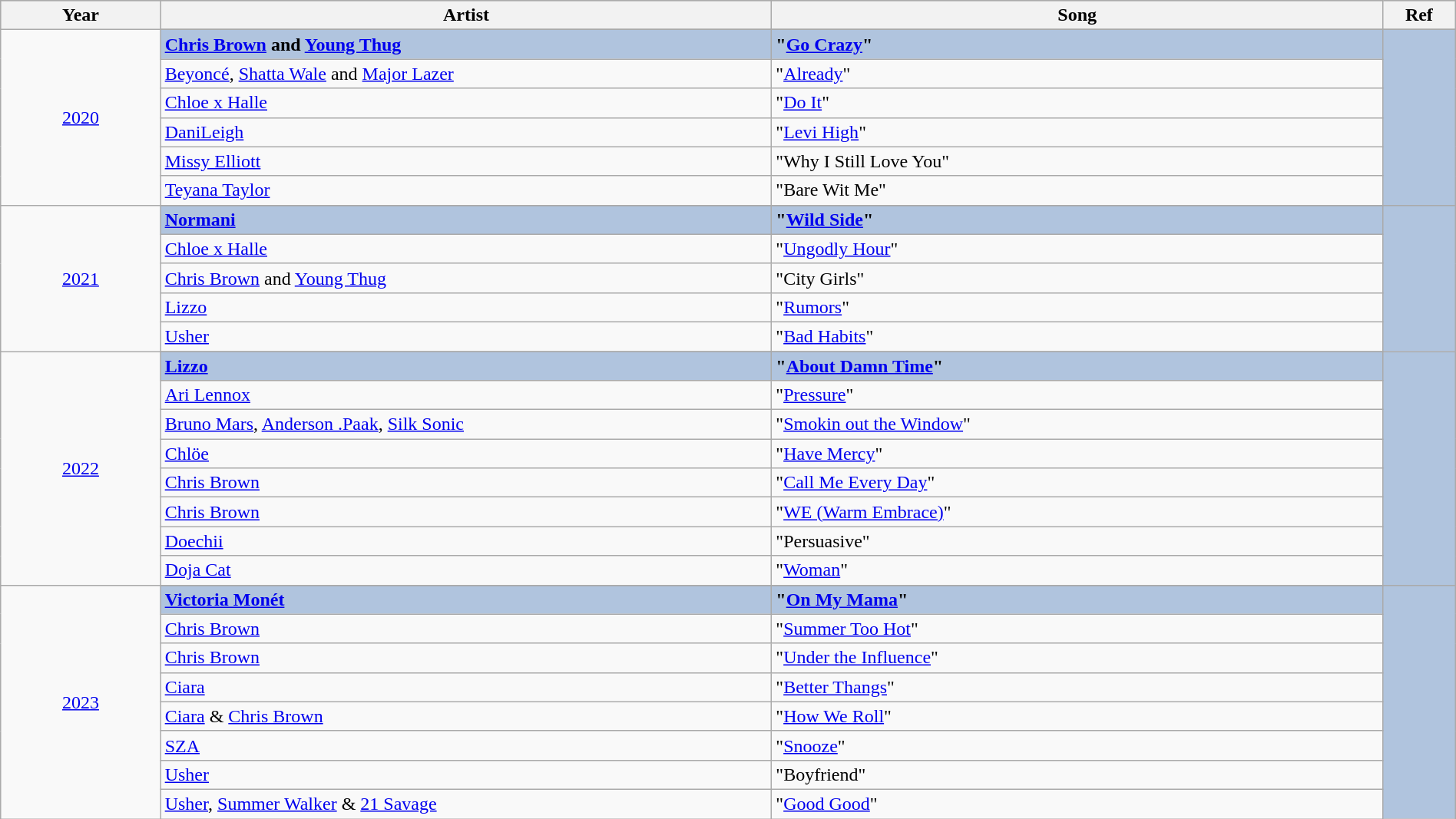<table class="wikitable" style="width:100%;">
<tr style="background:#bebebe;">
<th style="width:11%;">Year</th>
<th style="width:42%;">Artist</th>
<th style="width:42%;">Song</th>
<th style="width:5%;">Ref</th>
</tr>
<tr>
<td rowspan="7" align="center"><a href='#'>2020</a></td>
</tr>
<tr style="background:#B0C4DE">
<td><strong><a href='#'>Chris Brown</a> and <a href='#'>Young Thug</a></strong></td>
<td><strong>"<a href='#'>Go Crazy</a>"</strong></td>
<td rowspan="7" align="center"></td>
</tr>
<tr>
<td><a href='#'>Beyoncé</a>, <a href='#'>Shatta Wale</a> and <a href='#'>Major Lazer</a></td>
<td>"<a href='#'>Already</a>"</td>
</tr>
<tr>
<td><a href='#'>Chloe x Halle</a></td>
<td>"<a href='#'>Do It</a>"</td>
</tr>
<tr>
<td><a href='#'>DaniLeigh</a> </td>
<td>"<a href='#'>Levi High</a>"</td>
</tr>
<tr>
<td><a href='#'>Missy Elliott</a></td>
<td>"Why I Still Love You"</td>
</tr>
<tr>
<td><a href='#'>Teyana Taylor</a></td>
<td>"Bare Wit Me"</td>
</tr>
<tr>
<td rowspan="6" align="center"><a href='#'>2021</a></td>
</tr>
<tr style="background:#B0C4DE">
<td><strong><a href='#'>Normani</a> </strong></td>
<td><strong>"<a href='#'>Wild Side</a>"</strong></td>
<td rowspan="6" align="center"></td>
</tr>
<tr>
<td><a href='#'>Chloe x Halle</a></td>
<td>"<a href='#'>Ungodly Hour</a>"</td>
</tr>
<tr>
<td><a href='#'>Chris Brown</a> and <a href='#'>Young Thug</a></td>
<td>"City Girls"</td>
</tr>
<tr>
<td><a href='#'>Lizzo</a> </td>
<td>"<a href='#'>Rumors</a>"</td>
</tr>
<tr>
<td><a href='#'>Usher</a></td>
<td>"<a href='#'>Bad Habits</a>"</td>
</tr>
<tr>
<td rowspan="9" align="center"><a href='#'>2022</a></td>
</tr>
<tr style="background:#B0C4DE">
<td><strong><a href='#'>Lizzo</a></strong></td>
<td><strong>"<a href='#'>About Damn Time</a>"</strong></td>
<td rowspan="9" align="center"></td>
</tr>
<tr>
<td><a href='#'>Ari Lennox</a></td>
<td>"<a href='#'>Pressure</a>"</td>
</tr>
<tr>
<td><a href='#'>Bruno Mars</a>, <a href='#'>Anderson .Paak</a>, <a href='#'>Silk Sonic</a></td>
<td>"<a href='#'>Smokin out the Window</a>"</td>
</tr>
<tr>
<td><a href='#'>Chlöe</a></td>
<td>"<a href='#'>Have Mercy</a>"</td>
</tr>
<tr>
<td><a href='#'>Chris Brown</a> </td>
<td>"<a href='#'>Call Me Every Day</a>"</td>
</tr>
<tr>
<td><a href='#'>Chris Brown</a></td>
<td>"<a href='#'>WE (Warm Embrace)</a>"</td>
</tr>
<tr>
<td><a href='#'>Doechii</a></td>
<td>"Persuasive"</td>
</tr>
<tr>
<td><a href='#'>Doja Cat</a></td>
<td>"<a href='#'>Woman</a>"</td>
</tr>
<tr>
<td rowspan="9" align="center"><a href='#'>2023</a></td>
</tr>
<tr style="background:#B0C4DE">
<td><strong><a href='#'>Victoria Monét</a></strong></td>
<td><strong>"<a href='#'>On My Mama</a>"</strong></td>
<td rowspan="9" align="center"></td>
</tr>
<tr>
<td><a href='#'>Chris Brown</a></td>
<td>"<a href='#'>Summer Too Hot</a>"</td>
</tr>
<tr>
<td><a href='#'>Chris Brown</a></td>
<td>"<a href='#'>Under the Influence</a>"</td>
</tr>
<tr>
<td><a href='#'>Ciara</a> </td>
<td>"<a href='#'>Better Thangs</a>"</td>
</tr>
<tr>
<td><a href='#'>Ciara</a> & <a href='#'>Chris Brown</a></td>
<td>"<a href='#'>How We Roll</a>"</td>
</tr>
<tr>
<td><a href='#'>SZA</a></td>
<td>"<a href='#'>Snooze</a>"</td>
</tr>
<tr>
<td><a href='#'>Usher</a></td>
<td>"Boyfriend"</td>
</tr>
<tr>
<td><a href='#'>Usher</a>, <a href='#'>Summer Walker</a> & <a href='#'>21 Savage</a></td>
<td>"<a href='#'>Good Good</a>"</td>
</tr>
</table>
